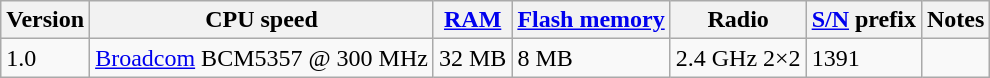<table class="wikitable">
<tr>
<th>Version</th>
<th>CPU speed</th>
<th><a href='#'>RAM</a></th>
<th><a href='#'>Flash memory</a></th>
<th>Radio</th>
<th><a href='#'>S/N</a> prefix</th>
<th>Notes</th>
</tr>
<tr>
<td>1.0</td>
<td><a href='#'>Broadcom</a> BCM5357 @ 300 MHz</td>
<td>32 MB</td>
<td>8 MB</td>
<td>2.4 GHz 2×2</td>
<td>1391</td>
<td></td>
</tr>
</table>
